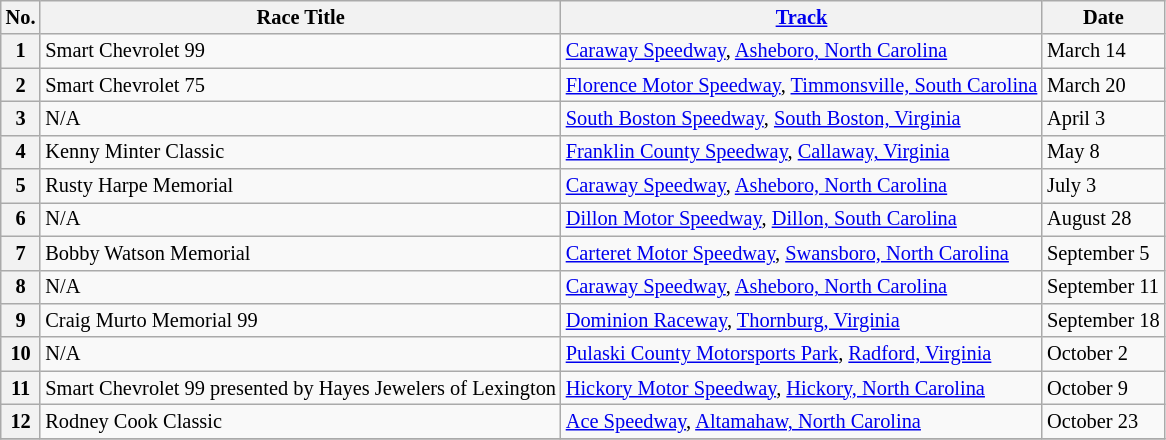<table class="wikitable" style="font-size:85%;">
<tr>
<th>No.</th>
<th>Race Title</th>
<th><a href='#'>Track</a></th>
<th>Date</th>
</tr>
<tr>
<th>1</th>
<td>Smart Chevrolet 99</td>
<td><a href='#'>Caraway Speedway</a>, <a href='#'>Asheboro, North Carolina</a></td>
<td>March 14</td>
</tr>
<tr>
<th>2</th>
<td>Smart Chevrolet 75</td>
<td><a href='#'>Florence Motor Speedway</a>, <a href='#'>Timmonsville, South Carolina</a></td>
<td>March 20</td>
</tr>
<tr>
<th>3</th>
<td>N/A</td>
<td><a href='#'>South Boston Speedway</a>, <a href='#'>South Boston, Virginia</a></td>
<td>April 3</td>
</tr>
<tr>
<th>4</th>
<td>Kenny Minter Classic</td>
<td><a href='#'>Franklin County Speedway</a>, <a href='#'>Callaway, Virginia</a></td>
<td>May 8</td>
</tr>
<tr>
<th>5</th>
<td>Rusty Harpe Memorial</td>
<td><a href='#'>Caraway Speedway</a>, <a href='#'>Asheboro, North Carolina</a></td>
<td>July 3</td>
</tr>
<tr>
<th>6</th>
<td>N/A</td>
<td><a href='#'>Dillon Motor Speedway</a>, <a href='#'>Dillon, South Carolina</a></td>
<td>August 28</td>
</tr>
<tr>
<th>7</th>
<td>Bobby Watson Memorial</td>
<td><a href='#'>Carteret Motor Speedway</a>, <a href='#'>Swansboro, North Carolina</a></td>
<td>September 5</td>
</tr>
<tr>
<th>8</th>
<td>N/A</td>
<td><a href='#'>Caraway Speedway</a>, <a href='#'>Asheboro, North Carolina</a></td>
<td>September 11</td>
</tr>
<tr>
<th>9</th>
<td>Craig Murto Memorial 99</td>
<td><a href='#'>Dominion Raceway</a>, <a href='#'>Thornburg, Virginia</a></td>
<td>September 18</td>
</tr>
<tr>
<th>10</th>
<td>N/A</td>
<td><a href='#'>Pulaski County Motorsports Park</a>, <a href='#'>Radford, Virginia</a></td>
<td>October 2</td>
</tr>
<tr>
<th>11</th>
<td>Smart Chevrolet 99 presented by Hayes Jewelers of Lexington</td>
<td><a href='#'>Hickory Motor Speedway</a>, <a href='#'>Hickory, North Carolina</a></td>
<td>October 9</td>
</tr>
<tr>
<th>12</th>
<td>Rodney Cook Classic</td>
<td><a href='#'>Ace Speedway</a>, <a href='#'>Altamahaw, North Carolina</a></td>
<td>October 23</td>
</tr>
<tr>
</tr>
</table>
